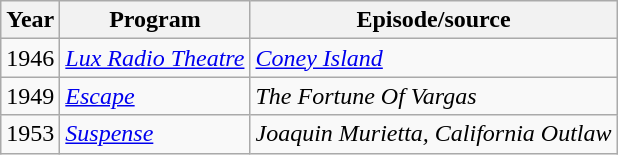<table class="wikitable">
<tr>
<th>Year</th>
<th>Program</th>
<th>Episode/source</th>
</tr>
<tr>
<td>1946</td>
<td><em><a href='#'>Lux Radio Theatre</a></em></td>
<td><em><a href='#'>Coney Island</a></em></td>
</tr>
<tr>
<td>1949</td>
<td><em><a href='#'>Escape</a></em></td>
<td><em>The Fortune Of Vargas</em></td>
</tr>
<tr>
<td>1953</td>
<td><em><a href='#'>Suspense</a></em></td>
<td><em>Joaquin Murietta, California Outlaw</em></td>
</tr>
</table>
